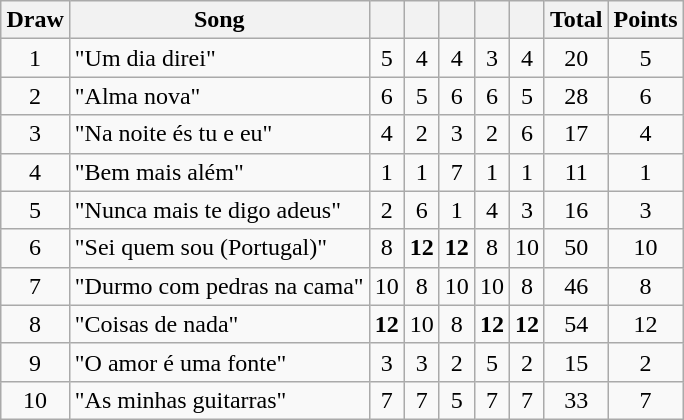<table class="wikitable plainrowheaders" style="margin: 1em auto 1em auto; text-align:center">
<tr>
<th>Draw</th>
<th>Song</th>
<th></th>
<th></th>
<th></th>
<th></th>
<th></th>
<th>Total</th>
<th>Points</th>
</tr>
<tr>
<td>1</td>
<td align="left">"Um dia direi"</td>
<td>5</td>
<td>4</td>
<td>4</td>
<td>3</td>
<td>4</td>
<td>20</td>
<td>5</td>
</tr>
<tr>
<td>2</td>
<td align="left">"Alma nova"</td>
<td>6</td>
<td>5</td>
<td>6</td>
<td>6</td>
<td>5</td>
<td>28</td>
<td>6</td>
</tr>
<tr>
<td>3</td>
<td align="left">"Na noite és tu e eu"</td>
<td>4</td>
<td>2</td>
<td>3</td>
<td>2</td>
<td>6</td>
<td>17</td>
<td>4</td>
</tr>
<tr>
<td>4</td>
<td align="left">"Bem mais além"</td>
<td>1</td>
<td>1</td>
<td>7</td>
<td>1</td>
<td>1</td>
<td>11</td>
<td>1</td>
</tr>
<tr>
<td>5</td>
<td align="left">"Nunca mais te digo adeus"</td>
<td>2</td>
<td>6</td>
<td>1</td>
<td>4</td>
<td>3</td>
<td>16</td>
<td>3</td>
</tr>
<tr>
<td>6</td>
<td align="left">"Sei quem sou (Portugal)"</td>
<td>8</td>
<td><strong>12</strong></td>
<td><strong>12</strong></td>
<td>8</td>
<td>10</td>
<td>50</td>
<td>10</td>
</tr>
<tr>
<td>7</td>
<td align="left">"Durmo com pedras na cama"</td>
<td>10</td>
<td>8</td>
<td>10</td>
<td>10</td>
<td>8</td>
<td>46</td>
<td>8</td>
</tr>
<tr>
<td>8</td>
<td align="left">"Coisas de nada"</td>
<td><strong>12</strong></td>
<td>10</td>
<td>8</td>
<td><strong>12</strong></td>
<td><strong>12</strong></td>
<td>54</td>
<td>12</td>
</tr>
<tr>
<td>9</td>
<td align="left">"O amor é uma fonte"</td>
<td>3</td>
<td>3</td>
<td>2</td>
<td>5</td>
<td>2</td>
<td>15</td>
<td>2</td>
</tr>
<tr>
<td>10</td>
<td align="left">"As minhas guitarras"</td>
<td>7</td>
<td>7</td>
<td>5</td>
<td>7</td>
<td>7</td>
<td>33</td>
<td>7</td>
</tr>
</table>
